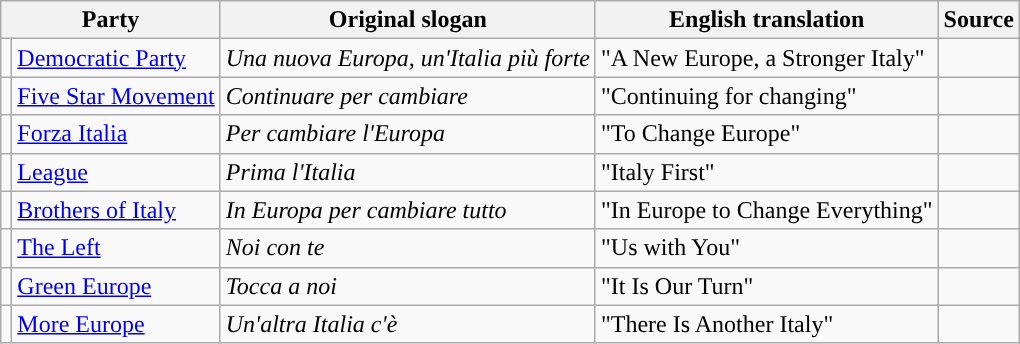<table class=wikitable style=text-align:left>
<tr>
<th colspan=2>Party</th>
<th>Original slogan</th>
<th>English translation</th>
<th>Source</th>
</tr>
<tr>
<td></td>
<td><a href='#'>Democratic Party</a></td>
<td><em>Una nuova Europa, un'Italia più forte</em></td>
<td>"A New Europe, a Stronger Italy"</td>
<td></td>
</tr>
<tr>
<td></td>
<td><a href='#'>Five Star Movement</a></td>
<td><em>Continuare per cambiare</em></td>
<td>"Continuing for changing"</td>
<td></td>
</tr>
<tr>
<td></td>
<td><a href='#'>Forza Italia</a></td>
<td><em>Per cambiare l'Europa</em></td>
<td>"To Change Europe"</td>
<td></td>
</tr>
<tr>
<td></td>
<td><a href='#'>League</a></td>
<td><em>Prima l'Italia</em></td>
<td>"Italy First"</td>
<td></td>
</tr>
<tr>
<td></td>
<td><a href='#'>Brothers of Italy</a></td>
<td><em>In Europa per cambiare tutto</em></td>
<td>"In Europe to Change Everything"</td>
<td></td>
</tr>
<tr>
<td></td>
<td><a href='#'>The Left</a></td>
<td><em>Noi con te</em></td>
<td>"Us with You"</td>
<td></td>
</tr>
<tr>
<td></td>
<td><a href='#'>Green Europe</a></td>
<td><em>Tocca a noi</em></td>
<td>"It Is Our Turn"</td>
<td></td>
</tr>
<tr>
<td></td>
<td><a href='#'>More Europe</a></td>
<td><em>Un'altra Italia c'è</em></td>
<td>"There Is Another Italy"</td>
<td></td>
</tr>
</table>
